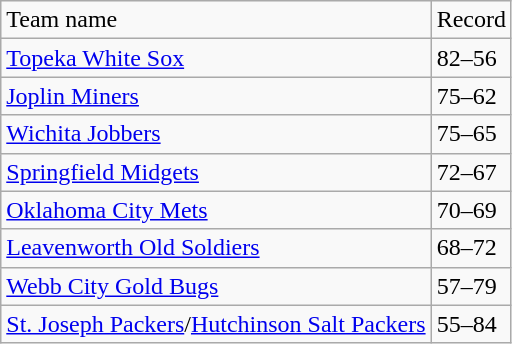<table class="wikitable">
<tr>
<td>Team name</td>
<td>Record</td>
</tr>
<tr>
<td><a href='#'>Topeka White Sox</a></td>
<td>82–56</td>
</tr>
<tr>
<td><a href='#'>Joplin Miners</a></td>
<td>75–62</td>
</tr>
<tr>
<td><a href='#'>Wichita Jobbers</a></td>
<td>75–65</td>
</tr>
<tr>
<td><a href='#'>Springfield Midgets</a></td>
<td>72–67</td>
</tr>
<tr>
<td><a href='#'>Oklahoma City Mets</a></td>
<td>70–69</td>
</tr>
<tr>
<td><a href='#'>Leavenworth Old Soldiers</a></td>
<td>68–72</td>
</tr>
<tr>
<td><a href='#'>Webb City Gold Bugs</a></td>
<td>57–79</td>
</tr>
<tr>
<td><a href='#'>St. Joseph Packers</a>/<a href='#'>Hutchinson Salt Packers</a></td>
<td>55–84</td>
</tr>
</table>
